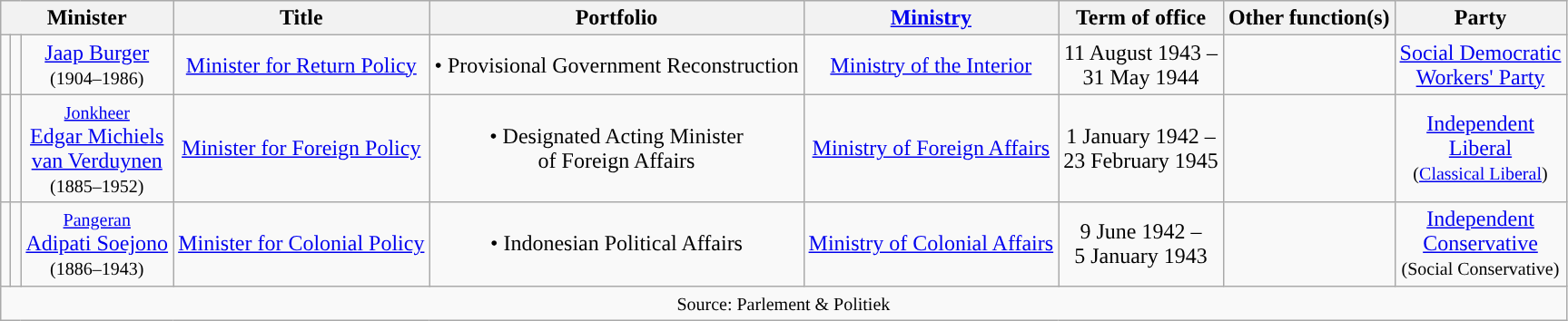<table class="wikitable" style="text-align:center">
<tr>
<th colspan=3>Minister</th>
<th>Title</th>
<th>Portfolio</th>
<th><a href='#'>Ministry</a></th>
<th>Term of office</th>
<th>Other function(s)</th>
<th>Party</th>
</tr>
<tr>
<td style="background:"></td>
<td></td>
<td><a href='#'>Jaap Burger</a> <br> <small>(1904–1986)</small></td>
<td><a href='#'>Minister for Return Policy</a></td>
<td>• Provisional Government Reconstruction</td>
<td><a href='#'>Ministry of the Interior</a></td>
<td>11 August 1943 – <br> 31 May 1944 <br> </td>
<td></td>
<td><a href='#'>Social Democratic <br> Workers' Party</a></td>
</tr>
<tr>
<td style="background:"></td>
<td></td>
<td><small><a href='#'>Jonkheer</a></small> <br> <a href='#'>Edgar Michiels <br> van Verduynen</a> <br> <small>(1885–1952)</small></td>
<td><a href='#'>Minister for Foreign Policy</a></td>
<td>• Designated Acting Minister <br> of Foreign Affairs</td>
<td><a href='#'>Ministry of Foreign Affairs</a></td>
<td>1 January 1942 – <br> 23 February 1945</td>
<td></td>
<td><a href='#'>Independent <br> Liberal</a> <br> <small>(<a href='#'>Classical Liberal</a>)</small></td>
</tr>
<tr>
<td style="background:"></td>
<td></td>
<td><small><a href='#'>Pangeran</a></small> <br> <a href='#'>Adipati Soejono</a> <br> <small>(1886–1943)</small></td>
<td><a href='#'>Minister for Colonial Policy</a></td>
<td>• Indonesian Political Affairs</td>
<td><a href='#'>Ministry of Colonial Affairs</a></td>
<td>9 June 1942 – <br> 5 January 1943 <br> </td>
<td></td>
<td><a href='#'>Independent <br> Conservative</a> <br> <small>(Social Conservative)</small></td>
</tr>
<tr>
<td colspan=9><small>Source:  Parlement & Politiek</small></td>
</tr>
</table>
